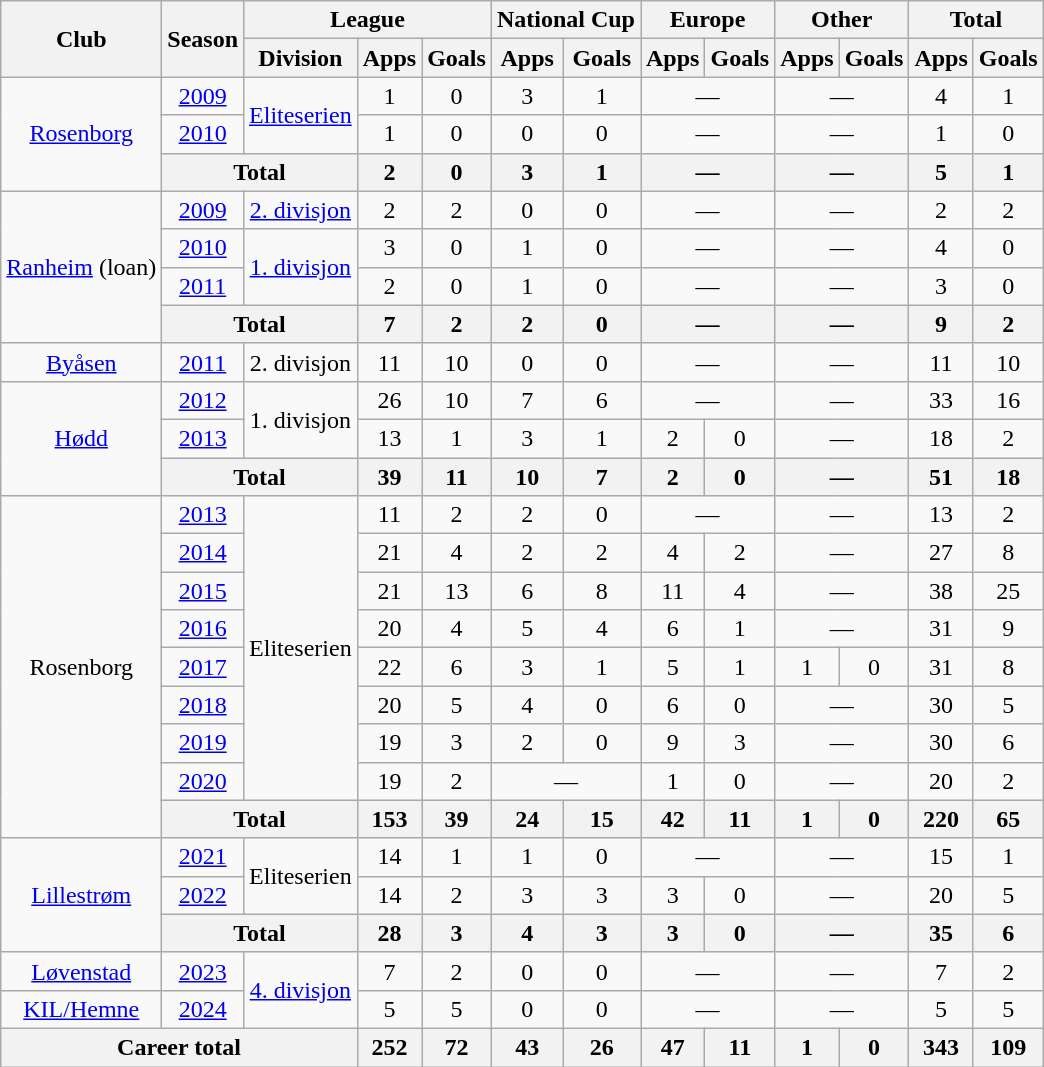<table class="wikitable" style="text-align:center">
<tr>
<th rowspan=2>Club</th>
<th rowspan=2>Season</th>
<th colspan=3>League</th>
<th colspan=2>National Cup</th>
<th colspan=2>Europe</th>
<th colspan=2>Other</th>
<th colspan=2>Total</th>
</tr>
<tr>
<th>Division</th>
<th>Apps</th>
<th>Goals</th>
<th>Apps</th>
<th>Goals</th>
<th>Apps</th>
<th>Goals</th>
<th>Apps</th>
<th>Goals</th>
<th>Apps</th>
<th>Goals</th>
</tr>
<tr>
<td rowspan=3><a href='#'>Rosenborg</a></td>
<td><a href='#'>2009</a></td>
<td rowspan=2><a href='#'>Eliteserien</a></td>
<td>1</td>
<td>0</td>
<td>3</td>
<td>1</td>
<td colspan=2>—</td>
<td colspan=2>—</td>
<td>4</td>
<td>1</td>
</tr>
<tr>
<td><a href='#'>2010</a></td>
<td>1</td>
<td>0</td>
<td>0</td>
<td>0</td>
<td colspan=2>—</td>
<td colspan=2>—</td>
<td>1</td>
<td>0</td>
</tr>
<tr>
<th colspan=2>Total</th>
<th>2</th>
<th>0</th>
<th>3</th>
<th>1</th>
<th colspan=2>—</th>
<th colspan=2>—</th>
<th>5</th>
<th>1</th>
</tr>
<tr>
<td rowspan=4><a href='#'>Ranheim</a> (loan)</td>
<td><a href='#'>2009</a></td>
<td><a href='#'>2. divisjon</a></td>
<td>2</td>
<td>2</td>
<td>0</td>
<td>0</td>
<td colspan=2>—</td>
<td colspan=2>—</td>
<td>2</td>
<td>2</td>
</tr>
<tr>
<td><a href='#'>2010</a></td>
<td rowspan=2><a href='#'>1. divisjon</a></td>
<td>3</td>
<td>0</td>
<td>1</td>
<td>0</td>
<td colspan=2>—</td>
<td colspan=2>—</td>
<td>4</td>
<td>0</td>
</tr>
<tr>
<td><a href='#'>2011</a></td>
<td>2</td>
<td>0</td>
<td>1</td>
<td>0</td>
<td colspan=2>—</td>
<td colspan=2>—</td>
<td>3</td>
<td>0</td>
</tr>
<tr>
<th colspan=2>Total</th>
<th>7</th>
<th>2</th>
<th>2</th>
<th>0</th>
<th colspan=2>—</th>
<th colspan=2>—</th>
<th>9</th>
<th>2</th>
</tr>
<tr>
<td><a href='#'>Byåsen</a></td>
<td><a href='#'>2011</a></td>
<td>2. divisjon</td>
<td>11</td>
<td>10</td>
<td>0</td>
<td>0</td>
<td colspan=2>—</td>
<td colspan=2>—</td>
<td>11</td>
<td>10</td>
</tr>
<tr>
<td rowspan=3><a href='#'>Hødd</a></td>
<td><a href='#'>2012</a></td>
<td rowspan=2>1. divisjon</td>
<td>26</td>
<td>10</td>
<td>7</td>
<td>6</td>
<td colspan=2>—</td>
<td colspan=2>—</td>
<td>33</td>
<td>16</td>
</tr>
<tr>
<td><a href='#'>2013</a></td>
<td>13</td>
<td>1</td>
<td>3</td>
<td>1</td>
<td>2</td>
<td>0</td>
<td colspan=2>—</td>
<td>18</td>
<td>2</td>
</tr>
<tr>
<th colspan=2>Total</th>
<th>39</th>
<th>11</th>
<th>10</th>
<th>7</th>
<th>2</th>
<th>0</th>
<th colspan=2>—</th>
<th>51</th>
<th>18</th>
</tr>
<tr>
<td rowspan=9>Rosenborg</td>
<td><a href='#'>2013</a></td>
<td rowspan=8>Eliteserien</td>
<td>11</td>
<td>2</td>
<td>2</td>
<td>0</td>
<td colspan=2>—</td>
<td colspan=2>—</td>
<td>13</td>
<td>2</td>
</tr>
<tr>
<td><a href='#'>2014</a></td>
<td>21</td>
<td>4</td>
<td>2</td>
<td>2</td>
<td>4</td>
<td>2</td>
<td colspan=2>—</td>
<td>27</td>
<td>8</td>
</tr>
<tr>
<td><a href='#'>2015</a></td>
<td>21</td>
<td>13</td>
<td>6</td>
<td>8</td>
<td>11</td>
<td>4</td>
<td colspan=2>—</td>
<td>38</td>
<td>25</td>
</tr>
<tr>
<td><a href='#'>2016</a></td>
<td>20</td>
<td>4</td>
<td>5</td>
<td>4</td>
<td>6</td>
<td>1</td>
<td colspan=2>—</td>
<td>31</td>
<td>9</td>
</tr>
<tr>
<td><a href='#'>2017</a></td>
<td>22</td>
<td>6</td>
<td>3</td>
<td>1</td>
<td>5</td>
<td>1</td>
<td>1</td>
<td>0</td>
<td>31</td>
<td>8</td>
</tr>
<tr>
<td><a href='#'>2018</a></td>
<td>20</td>
<td>5</td>
<td>4</td>
<td>0</td>
<td>6</td>
<td>0</td>
<td colspan=2>—</td>
<td>30</td>
<td>5</td>
</tr>
<tr>
<td><a href='#'>2019</a></td>
<td>19</td>
<td>3</td>
<td>2</td>
<td>0</td>
<td>9</td>
<td>3</td>
<td colspan=2>—</td>
<td>30</td>
<td>6</td>
</tr>
<tr>
<td><a href='#'>2020</a></td>
<td>19</td>
<td>2</td>
<td colspan=2>—</td>
<td>1</td>
<td>0</td>
<td colspan=2>—</td>
<td>20</td>
<td>2</td>
</tr>
<tr>
<th colspan=2>Total</th>
<th>153</th>
<th>39</th>
<th>24</th>
<th>15</th>
<th>42</th>
<th>11</th>
<th>1</th>
<th>0</th>
<th>220</th>
<th>65</th>
</tr>
<tr>
<td rowspan=3><a href='#'>Lillestrøm</a></td>
<td><a href='#'>2021</a></td>
<td rowspan=2>Eliteserien</td>
<td>14</td>
<td>1</td>
<td>1</td>
<td>0</td>
<td colspan=2>—</td>
<td colspan=2>—</td>
<td>15</td>
<td>1</td>
</tr>
<tr>
<td><a href='#'>2022</a></td>
<td>14</td>
<td>2</td>
<td>3</td>
<td>3</td>
<td>3</td>
<td>0</td>
<td colspan=2>—</td>
<td>20</td>
<td>5</td>
</tr>
<tr>
<th colspan=2>Total</th>
<th>28</th>
<th>3</th>
<th>4</th>
<th>3</th>
<th>3</th>
<th>0</th>
<th colspan=2>—</th>
<th>35</th>
<th>6</th>
</tr>
<tr>
<td><a href='#'>Løvenstad</a></td>
<td><a href='#'>2023</a></td>
<td rowspan=2><a href='#'>4. divisjon</a></td>
<td>7</td>
<td>2</td>
<td>0</td>
<td>0</td>
<td colspan=2>—</td>
<td colspan=2>—</td>
<td>7</td>
<td>2</td>
</tr>
<tr>
<td><a href='#'>KIL/Hemne</a></td>
<td><a href='#'>2024</a></td>
<td>5</td>
<td>5</td>
<td>0</td>
<td>0</td>
<td colspan=2>—</td>
<td colspan=2>—</td>
<td>5</td>
<td>5</td>
</tr>
<tr>
<th colspan=3>Career total</th>
<th>252</th>
<th>72</th>
<th>43</th>
<th>26</th>
<th>47</th>
<th>11</th>
<th>1</th>
<th>0</th>
<th>343</th>
<th>109</th>
</tr>
</table>
